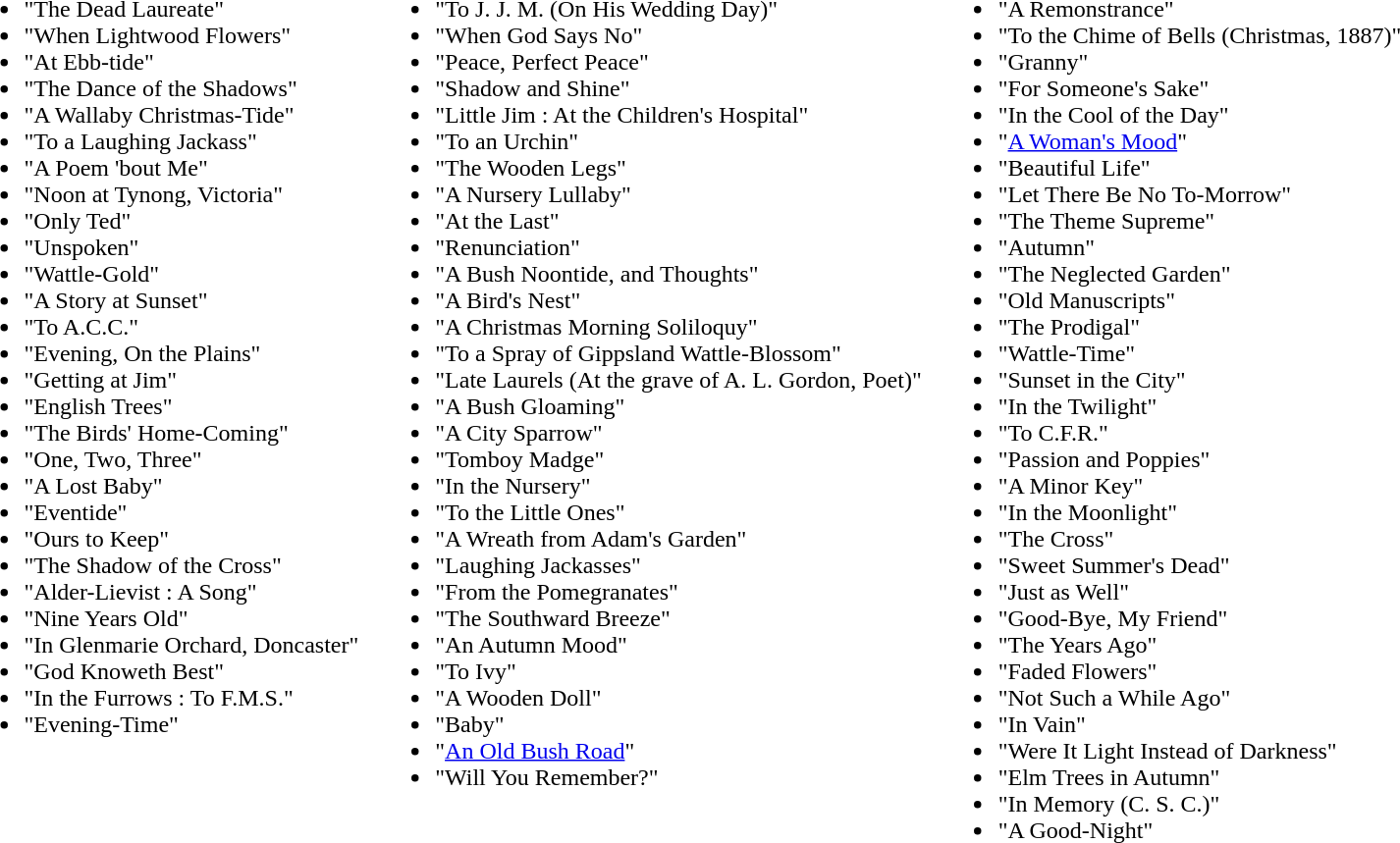<table border="0" cellpadding="5">
<tr ---->
<td valign="top"><br><ul><li>"The Dead Laureate"</li><li>"When Lightwood Flowers"</li><li>"At Ebb-tide"</li><li>"The Dance of the Shadows"</li><li>"A Wallaby Christmas-Tide"</li><li>"To a Laughing Jackass"</li><li>"A Poem 'bout Me"</li><li>"Noon at Tynong, Victoria"</li><li>"Only Ted"</li><li>"Unspoken"</li><li>"Wattle-Gold"</li><li>"A Story at Sunset"</li><li>"To A.C.C."</li><li>"Evening, On the Plains"</li><li>"Getting at Jim"</li><li>"English Trees"</li><li>"The Birds' Home-Coming"</li><li>"One, Two, Three"</li><li>"A Lost Baby"</li><li>"Eventide"</li><li>"Ours to Keep"</li><li>"The Shadow of the Cross"</li><li>"Alder-Lievist : A Song"</li><li>"Nine Years Old"</li><li>"In Glenmarie Orchard, Doncaster"</li><li>"God Knoweth Best"</li><li>"In the Furrows : To F.M.S."</li><li>"Evening-Time"</li></ul></td>
<td valign="top"><br><ul><li>"To J. J. M. (On His Wedding Day)"</li><li>"When God Says No"</li><li>"Peace, Perfect Peace"</li><li>"Shadow and Shine"</li><li>"Little Jim : At the Children's Hospital"</li><li>"To an Urchin"</li><li>"The Wooden Legs"</li><li>"A Nursery Lullaby"</li><li>"At the Last"</li><li>"Renunciation"</li><li>"A Bush Noontide, and Thoughts"</li><li>"A Bird's Nest"</li><li>"A Christmas Morning Soliloquy"</li><li>"To a Spray of Gippsland Wattle-Blossom"</li><li>"Late Laurels (At the grave of A. L. Gordon, Poet)"</li><li>"A Bush Gloaming"</li><li>"A City Sparrow"</li><li>"Tomboy Madge"</li><li>"In the Nursery"</li><li>"To the Little Ones"</li><li>"A Wreath from Adam's Garden"</li><li>"Laughing Jackasses"</li><li>"From the Pomegranates"</li><li>"The Southward Breeze"</li><li>"An Autumn Mood"</li><li>"To Ivy"</li><li>"A Wooden Doll"</li><li>"Baby"</li><li>"<a href='#'>An Old Bush Road</a>"</li><li>"Will You Remember?"</li></ul></td>
<td valign="top"><br><ul><li>"A Remonstrance"</li><li>"To the Chime of Bells (Christmas, 1887)"</li><li>"Granny"</li><li>"For Someone's Sake"</li><li>"In the Cool of the Day"</li><li>"<a href='#'>A Woman's Mood</a>"</li><li>"Beautiful Life"</li><li>"Let There Be No To-Morrow"</li><li>"The Theme Supreme"</li><li>"Autumn"</li><li>"The Neglected Garden"</li><li>"Old Manuscripts"</li><li>"The Prodigal"</li><li>"Wattle-Time"</li><li>"Sunset in the City"</li><li>"In the Twilight"</li><li>"To C.F.R."</li><li>"Passion and Poppies"</li><li>"A Minor Key"</li><li>"In the Moonlight"</li><li>"The Cross"</li><li>"Sweet Summer's Dead"</li><li>"Just as Well"</li><li>"Good-Bye, My Friend"</li><li>"The Years Ago"</li><li>"Faded Flowers"</li><li>"Not Such a While Ago"</li><li>"In Vain"</li><li>"Were It Light Instead of Darkness"</li><li>"Elm Trees in Autumn"</li><li>"In Memory (C. S. C.)"</li><li>"A Good-Night"</li></ul></td>
</tr>
</table>
